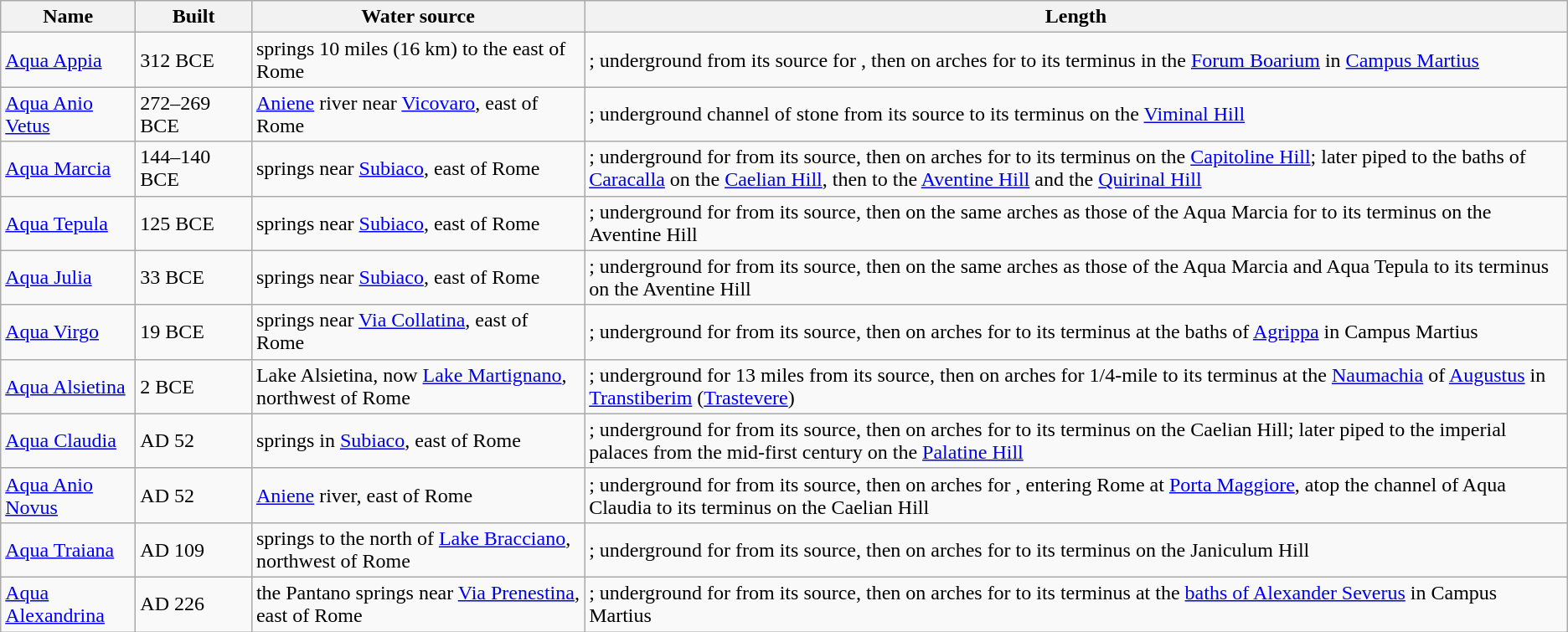<table class="wikitable sortable">
<tr>
<th scope="col" style="width: 100px;">Name</th>
<th scope="col" style="width: 85px;">Built</th>
<th>Water source</th>
<th>Length</th>
</tr>
<tr>
<td><a href='#'>Aqua Appia</a></td>
<td>312 BCE</td>
<td>springs 10 miles             (16 km) to the east of Rome</td>
<td>; underground from its source for , then on arches for  to its terminus in the <a href='#'>Forum Boarium</a> in <a href='#'>Campus Martius</a></td>
</tr>
<tr>
<td><a href='#'>Aqua Anio Vetus</a></td>
<td>272–269 BCE</td>
<td><a href='#'>Aniene</a> river near <a href='#'>Vicovaro</a>, east of Rome</td>
<td>; underground channel of stone from its source to its terminus on the <a href='#'>Viminal Hill</a></td>
</tr>
<tr>
<td><a href='#'>Aqua Marcia</a></td>
<td>144–140 BCE</td>
<td>springs near <a href='#'>Subiaco</a>, east of Rome</td>
<td>; underground for  from its source, then on arches for  to its terminus on the <a href='#'>Capitoline Hill</a>; later piped to the baths of <a href='#'>Caracalla</a> on the <a href='#'>Caelian Hill</a>, then to the <a href='#'>Aventine Hill</a> and the <a href='#'>Quirinal Hill</a></td>
</tr>
<tr>
<td><a href='#'>Aqua Tepula</a></td>
<td>125 BCE</td>
<td>springs near <a href='#'>Subiaco</a>, east of Rome</td>
<td>; underground for  from its source, then on the same arches as those of the Aqua Marcia for  to its terminus on the Aventine Hill</td>
</tr>
<tr>
<td><a href='#'>Aqua Julia</a></td>
<td>33 BCE</td>
<td>springs near <a href='#'>Subiaco</a>, east of Rome</td>
<td>; underground for  from its source, then on the same arches as those of the Aqua Marcia and Aqua Tepula to its terminus on the Aventine Hill</td>
</tr>
<tr>
<td><a href='#'>Aqua Virgo</a></td>
<td>19 BCE</td>
<td>springs near <a href='#'>Via Collatina</a>, east of Rome</td>
<td>; underground for  from its source, then on arches for  to its terminus at the baths of <a href='#'>Agrippa</a> in Campus Martius</td>
</tr>
<tr>
<td><a href='#'>Aqua Alsietina</a></td>
<td>2 BCE</td>
<td>Lake Alsietina, now <a href='#'>Lake Martignano</a>, northwest of Rome</td>
<td>; underground for 13 miles from its source, then on arches for 1/4-mile to its terminus at the <a href='#'>Naumachia</a> of <a href='#'>Augustus</a> in <a href='#'>Transtiberim</a> (<a href='#'>Trastevere</a>)</td>
</tr>
<tr>
<td><a href='#'>Aqua Claudia</a></td>
<td>AD 52</td>
<td>springs in <a href='#'>Subiaco</a>, east of Rome</td>
<td>; underground for  from its source, then on arches for  to its terminus on the Caelian Hill; later piped to the imperial palaces from the mid-first century on the <a href='#'>Palatine Hill</a></td>
</tr>
<tr>
<td><a href='#'>Aqua Anio Novus</a></td>
<td>AD 52</td>
<td><a href='#'>Aniene</a> river, east of Rome</td>
<td>; underground for  from its source, then on arches for , entering Rome at <a href='#'>Porta Maggiore</a>, atop the channel of Aqua Claudia to its terminus on the Caelian Hill</td>
</tr>
<tr>
<td><a href='#'>Aqua Traiana</a></td>
<td>AD 109</td>
<td>springs to the north of <a href='#'>Lake Bracciano</a>, northwest of Rome</td>
<td>; underground for  from its source, then on arches for  to its terminus on the Janiculum Hill</td>
</tr>
<tr>
<td><a href='#'>Aqua Alexandrina</a></td>
<td>AD 226</td>
<td>the Pantano springs near <a href='#'>Via Prenestina</a>, east of Rome</td>
<td>; underground for  from its source, then on arches for  to its terminus at the <a href='#'>baths of Alexander Severus</a> in Campus Martius</td>
</tr>
</table>
